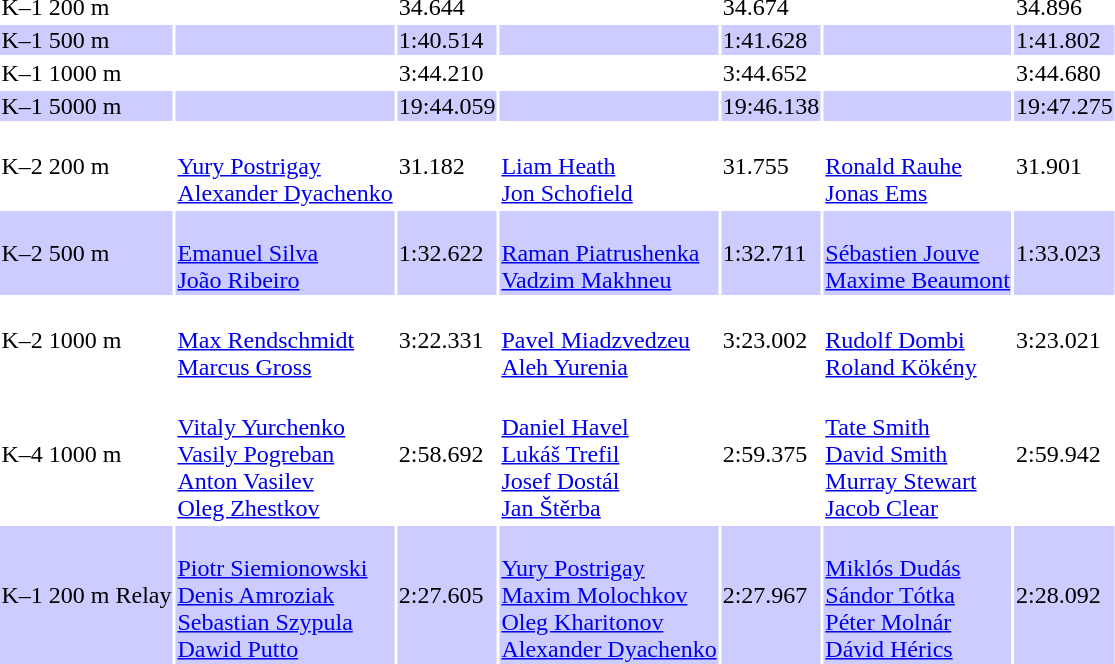<table>
<tr>
<td>K–1 200 m</td>
<td></td>
<td>34.644</td>
<td></td>
<td>34.674</td>
<td></td>
<td>34.896</td>
</tr>
<tr bgcolor=ccccff>
<td>K–1 500 m</td>
<td></td>
<td>1:40.514</td>
<td></td>
<td>1:41.628</td>
<td></td>
<td>1:41.802</td>
</tr>
<tr>
<td>K–1 1000 m</td>
<td></td>
<td>3:44.210</td>
<td></td>
<td>3:44.652</td>
<td></td>
<td>3:44.680</td>
</tr>
<tr bgcolor=ccccff>
<td>K–1 5000 m</td>
<td></td>
<td>19:44.059</td>
<td></td>
<td>19:46.138</td>
<td></td>
<td>19:47.275</td>
</tr>
<tr>
<td>K–2 200 m</td>
<td><br><a href='#'>Yury Postrigay</a><br><a href='#'>Alexander Dyachenko</a></td>
<td>31.182</td>
<td><br><a href='#'>Liam Heath</a><br><a href='#'>Jon Schofield</a></td>
<td>31.755</td>
<td><br><a href='#'>Ronald Rauhe</a><br><a href='#'>Jonas Ems</a></td>
<td>31.901</td>
</tr>
<tr bgcolor=ccccff>
<td>K–2 500 m</td>
<td><br><a href='#'>Emanuel Silva</a><br><a href='#'>João Ribeiro</a></td>
<td>1:32.622</td>
<td><br><a href='#'>Raman Piatrushenka</a><br><a href='#'>Vadzim Makhneu</a></td>
<td>1:32.711</td>
<td><br><a href='#'>Sébastien Jouve</a><br><a href='#'>Maxime Beaumont</a></td>
<td>1:33.023</td>
</tr>
<tr>
<td>K–2 1000 m</td>
<td><br><a href='#'>Max Rendschmidt</a><br><a href='#'>Marcus Gross</a></td>
<td>3:22.331</td>
<td><br><a href='#'>Pavel Miadzvedzeu</a><br><a href='#'>Aleh Yurenia</a></td>
<td>3:23.002</td>
<td><br><a href='#'>Rudolf Dombi</a><br><a href='#'>Roland Kökény</a></td>
<td>3:23.021</td>
</tr>
<tr>
<td>K–4 1000 m</td>
<td><br><a href='#'>Vitaly Yurchenko</a><br><a href='#'>Vasily Pogreban</a><br><a href='#'>Anton Vasilev</a><br><a href='#'>Oleg Zhestkov</a></td>
<td>2:58.692</td>
<td><br><a href='#'>Daniel Havel</a><br><a href='#'>Lukáš Trefil</a><br><a href='#'>Josef Dostál</a><br><a href='#'>Jan Štěrba</a></td>
<td>2:59.375</td>
<td><br><a href='#'>Tate Smith</a><br><a href='#'>David Smith</a><br><a href='#'>Murray Stewart</a><br><a href='#'>Jacob Clear</a></td>
<td>2:59.942</td>
</tr>
<tr bgcolor=ccccff>
<td>K–1 200 m Relay</td>
<td><br><a href='#'>Piotr Siemionowski</a><br><a href='#'>Denis Amroziak</a><br><a href='#'>Sebastian Szypula</a><br><a href='#'>Dawid Putto</a></td>
<td>2:27.605</td>
<td><br><a href='#'>Yury Postrigay</a><br><a href='#'>Maxim Molochkov</a><br><a href='#'>Oleg Kharitonov</a><br><a href='#'>Alexander Dyachenko</a></td>
<td>2:27.967</td>
<td><br><a href='#'>Miklós Dudás</a><br><a href='#'>Sándor Tótka</a><br><a href='#'>Péter Molnár</a><br><a href='#'>Dávid Hérics</a></td>
<td>2:28.092</td>
</tr>
</table>
